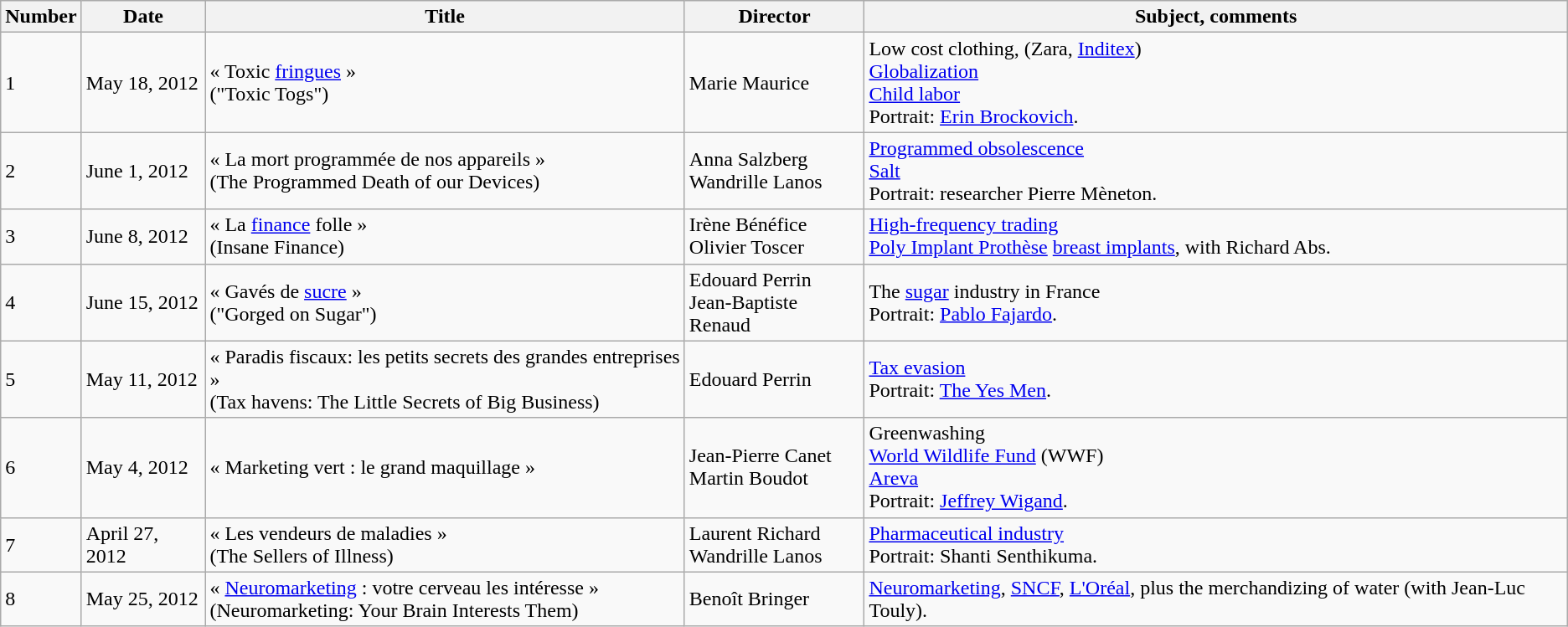<table class="wikitable sortable left">
<tr>
<th>Number</th>
<th>Date</th>
<th>Title</th>
<th>Director</th>
<th class="sortable">Subject, comments</th>
</tr>
<tr>
<td>1</td>
<td>May 18, 2012</td>
<td>« Toxic <a href='#'>fringues</a> »<br>("Toxic Togs")</td>
<td>Marie Maurice</td>
<td>Low cost clothing, (Zara, <a href='#'>Inditex</a>)<br> <a href='#'>Globalization</a><br>  <a href='#'>Child labor</a><br>  Portrait: <a href='#'>Erin Brockovich</a>.</td>
</tr>
<tr>
<td>2</td>
<td>June 1, 2012</td>
<td>« La mort programmée de nos appareils »<br>(The Programmed Death of our Devices)</td>
<td>Anna Salzberg<br> Wandrille Lanos</td>
<td><a href='#'>Programmed obsolescence</a><br> <a href='#'>Salt</a><br>  Portrait: researcher Pierre Mèneton.</td>
</tr>
<tr>
<td>3</td>
<td>June 8, 2012</td>
<td>« La <a href='#'>finance</a> folle »<br>(Insane Finance)</td>
<td>Irène Bénéfice<br> Olivier Toscer</td>
<td><a href='#'>High-frequency trading</a><br> <a href='#'>Poly Implant Prothèse</a> <a href='#'>breast implants</a>, with Richard Abs.</td>
</tr>
<tr>
<td>4</td>
<td>June 15, 2012</td>
<td>« Gavés de <a href='#'>sucre</a> »<br>("Gorged on Sugar")</td>
<td>Edouard Perrin<br>Jean-Baptiste Renaud</td>
<td>The <a href='#'>sugar</a> industry in France<br> Portrait: <a href='#'>Pablo Fajardo</a>.</td>
</tr>
<tr>
<td>5</td>
<td>May 11, 2012</td>
<td>« Paradis fiscaux: les petits secrets des grandes entreprises »<br> (Tax havens: The Little Secrets of Big Business)</td>
<td>Edouard Perrin</td>
<td><a href='#'>Tax evasion</a><br> Portrait: <a href='#'>The Yes Men</a>.</td>
</tr>
<tr>
<td>6</td>
<td>May 4, 2012</td>
<td>« Marketing vert : le grand maquillage »</td>
<td>Jean-Pierre Canet<br>Martin Boudot</td>
<td>Greenwashing<br>  <a href='#'>World Wildlife Fund</a> (WWF)<br>  <a href='#'>Areva</a><br>  Portrait: <a href='#'>Jeffrey Wigand</a>.</td>
</tr>
<tr>
<td>7</td>
<td>April 27, 2012</td>
<td>« Les vendeurs de maladies »<br>(The Sellers of Illness)</td>
<td>Laurent Richard<br>Wandrille Lanos</td>
<td><a href='#'>Pharmaceutical industry</a><br> Portrait: Shanti Senthikuma.</td>
</tr>
<tr>
<td>8</td>
<td>May 25, 2012</td>
<td>« <a href='#'>Neuromarketing</a> : votre cerveau les intéresse »<br>(Neuromarketing: Your Brain Interests Them)</td>
<td>Benoît Bringer</td>
<td><a href='#'>Neuromarketing</a>, <a href='#'>SNCF</a>, <a href='#'>L'Oréal</a>, plus the merchandizing of water (with Jean-Luc Touly).</td>
</tr>
</table>
